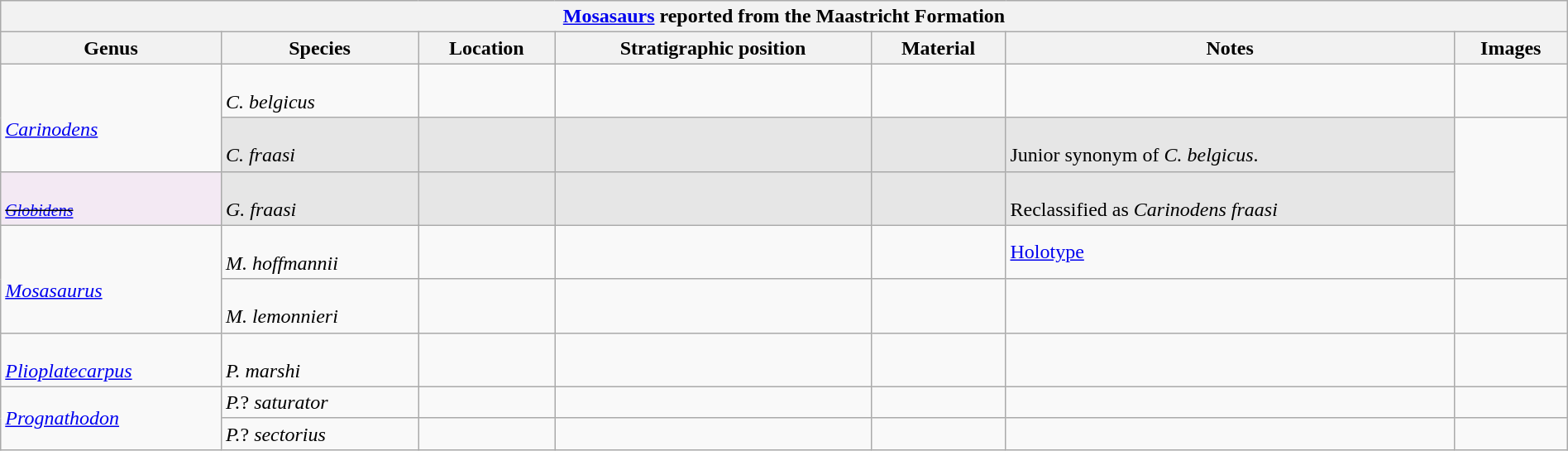<table class="wikitable" align="center" width="100%">
<tr>
<th colspan="7" align="center"><strong><a href='#'>Mosasaurs</a> reported from the Maastricht Formation</strong></th>
</tr>
<tr>
<th>Genus</th>
<th>Species</th>
<th>Location</th>
<th>Stratigraphic position</th>
<th>Material</th>
<th>Notes</th>
<th>Images</th>
</tr>
<tr>
<td rowspan="2"><br><em><a href='#'>Carinodens</a></em></td>
<td><br><em>C. belgicus</em></td>
<td></td>
<td></td>
<td></td>
<td></td>
<td></td>
</tr>
<tr>
<td style="background:#E6E6E6;"><br><em>C. fraasi</em></td>
<td style="background:#E6E6E6;"></td>
<td style="background:#E6E6E6;"></td>
<td style="background:#E6E6E6;"></td>
<td style="background:#E6E6E6;"><br>Junior synonym of <em>C. belgicus</em>.</td>
<td rowspan=2></td>
</tr>
<tr>
<td style="background:#f3e9f3;"><br><small><s><em><a href='#'>Globidens</a></em></s></small></td>
<td style="background:#E6E6E6;"><br><em>G. fraasi</em></td>
<td style="background:#E6E6E6;"></td>
<td style="background:#E6E6E6;"></td>
<td style="background:#E6E6E6;"></td>
<td style="background:#E6E6E6;"><br>Reclassified as <em>Carinodens fraasi</em></td>
</tr>
<tr>
<td rowspan="2"><br><em><a href='#'>Mosasaurus</a></em></td>
<td><br><em>M. hoffmannii</em></td>
<td></td>
<td></td>
<td></td>
<td><a href='#'>Holotype</a></td>
<td></td>
</tr>
<tr>
<td><br><em>M. lemonnieri</em></td>
<td></td>
<td></td>
<td></td>
<td></td>
<td></td>
</tr>
<tr>
<td><br><em><a href='#'>Plioplatecarpus</a></em></td>
<td><br><em>P. marshi</em></td>
<td></td>
<td></td>
<td></td>
<td></td>
<td></td>
</tr>
<tr>
<td rowspan="2"><em><a href='#'>Prognathodon</a></em></td>
<td><em>P.</em>? <em>saturator</em></td>
<td></td>
<td></td>
<td></td>
<td></td>
<td></td>
</tr>
<tr>
<td><em>P.</em>? <em>sectorius</em></td>
<td></td>
<td></td>
<td></td>
<td></td>
<td></td>
</tr>
</table>
